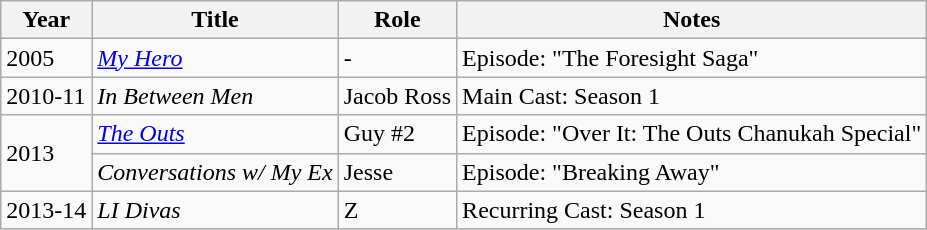<table class="wikitable plainrowheaders sortable" style="margin-right: 0;">
<tr>
<th>Year</th>
<th>Title</th>
<th>Role</th>
<th>Notes</th>
</tr>
<tr>
<td>2005</td>
<td><em><a href='#'>My Hero</a></em></td>
<td>-</td>
<td>Episode: "The Foresight Saga"</td>
</tr>
<tr>
<td>2010-11</td>
<td><em>In Between Men</em></td>
<td>Jacob Ross</td>
<td>Main Cast: Season 1</td>
</tr>
<tr>
<td rowspan=2>2013</td>
<td><em><a href='#'>The Outs</a></em></td>
<td>Guy #2</td>
<td>Episode: "Over It: The Outs Chanukah Special"</td>
</tr>
<tr>
<td><em>Conversations w/ My Ex</em></td>
<td>Jesse</td>
<td>Episode: "Breaking Away"</td>
</tr>
<tr>
<td>2013-14</td>
<td><em>LI Divas</em></td>
<td>Z</td>
<td>Recurring Cast: Season 1</td>
</tr>
</table>
